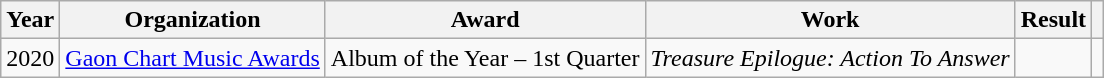<table class="wikitable">
<tr>
<th>Year</th>
<th>Organization</th>
<th>Award</th>
<th>Work</th>
<th>Result</th>
<th class="unsortable"></th>
</tr>
<tr>
<td>2020</td>
<td><a href='#'>Gaon Chart Music Awards</a></td>
<td>Album of the Year – 1st Quarter</td>
<td><em>Treasure Epilogue: Action To Answer</em></td>
<td></td>
<td></td>
</tr>
</table>
